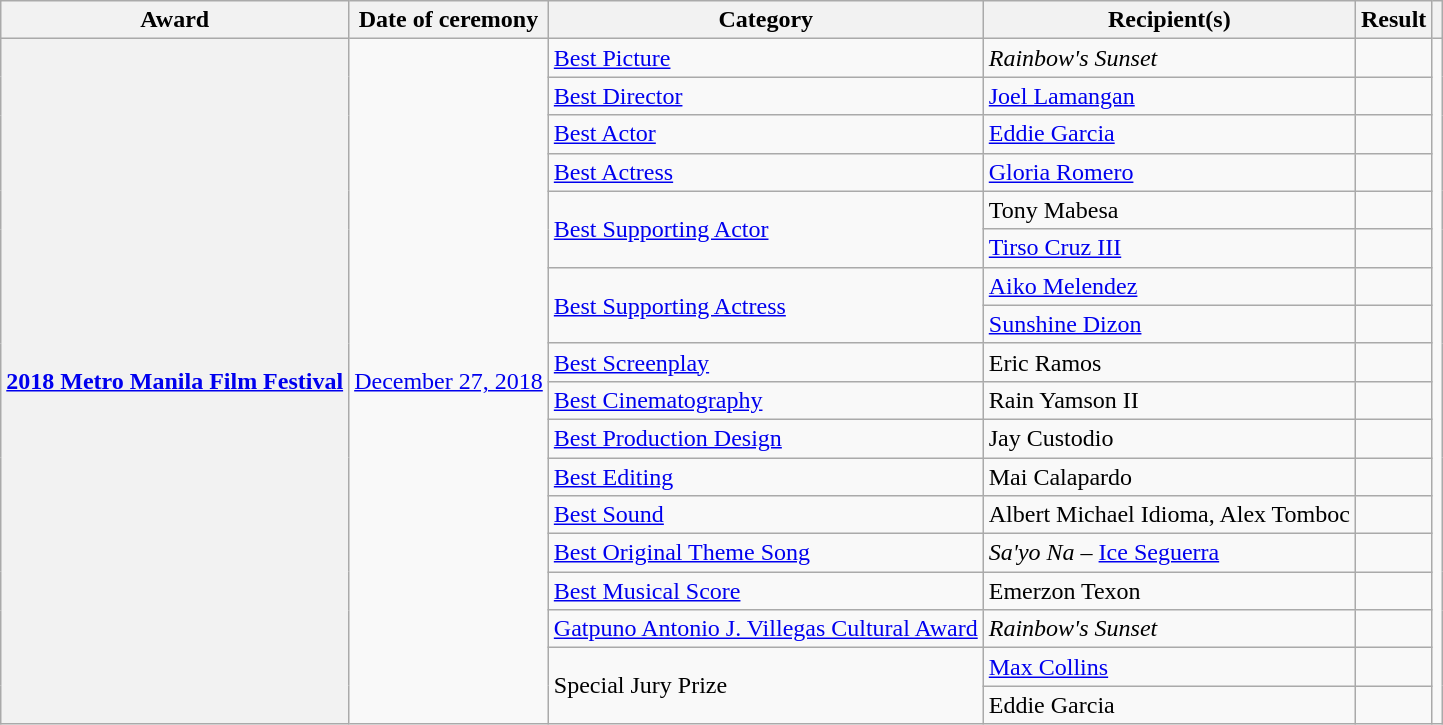<table class="wikitable sortable plainrowheaders">
<tr>
<th scope="col">Award</th>
<th scope="col" data-sort-type="date">Date of ceremony</th>
<th scope="col">Category</th>
<th scope="col">Recipient(s)</th>
<th scope="col">Result</th>
<th scope="col" class="unsortable"></th>
</tr>
<tr>
<th scope="row" rowspan="18"><a href='#'>2018 Metro Manila Film Festival</a></th>
<td rowspan="18"><a href='#'>December 27, 2018</a></td>
<td><a href='#'>Best Picture</a></td>
<td><em>Rainbow's Sunset</em></td>
<td></td>
<td rowspan="18"></td>
</tr>
<tr>
<td><a href='#'>Best Director</a></td>
<td><a href='#'>Joel Lamangan</a></td>
<td></td>
</tr>
<tr>
<td><a href='#'>Best Actor</a></td>
<td><a href='#'>Eddie Garcia</a></td>
<td></td>
</tr>
<tr>
<td><a href='#'>Best Actress</a></td>
<td><a href='#'>Gloria Romero</a></td>
<td></td>
</tr>
<tr>
<td rowspan="2"><a href='#'>Best Supporting Actor</a></td>
<td>Tony Mabesa</td>
<td></td>
</tr>
<tr>
<td><a href='#'>Tirso Cruz III</a></td>
<td></td>
</tr>
<tr>
<td rowspan="2"><a href='#'>Best Supporting Actress</a></td>
<td><a href='#'>Aiko Melendez</a></td>
<td></td>
</tr>
<tr>
<td><a href='#'>Sunshine Dizon</a></td>
<td></td>
</tr>
<tr>
<td><a href='#'>Best Screenplay</a></td>
<td>Eric Ramos</td>
<td></td>
</tr>
<tr>
<td><a href='#'>Best Cinematography</a></td>
<td>Rain Yamson II</td>
<td></td>
</tr>
<tr>
<td><a href='#'>Best Production Design</a></td>
<td>Jay Custodio</td>
<td></td>
</tr>
<tr>
<td><a href='#'>Best Editing</a></td>
<td>Mai Calapardo</td>
<td></td>
</tr>
<tr>
<td><a href='#'>Best Sound</a></td>
<td>Albert Michael Idioma, Alex Tomboc</td>
<td></td>
</tr>
<tr>
<td><a href='#'>Best Original Theme Song</a></td>
<td><em>Sa'yo Na</em> – <a href='#'>Ice Seguerra</a></td>
<td></td>
</tr>
<tr>
<td><a href='#'>Best Musical Score</a></td>
<td>Emerzon Texon</td>
<td></td>
</tr>
<tr>
<td><a href='#'>Gatpuno Antonio J. Villegas Cultural Award</a></td>
<td><em>Rainbow's Sunset</em></td>
<td></td>
</tr>
<tr>
<td rowspan="2">Special Jury Prize</td>
<td><a href='#'>Max Collins</a></td>
<td></td>
</tr>
<tr>
<td>Eddie Garcia</td>
<td></td>
</tr>
</table>
